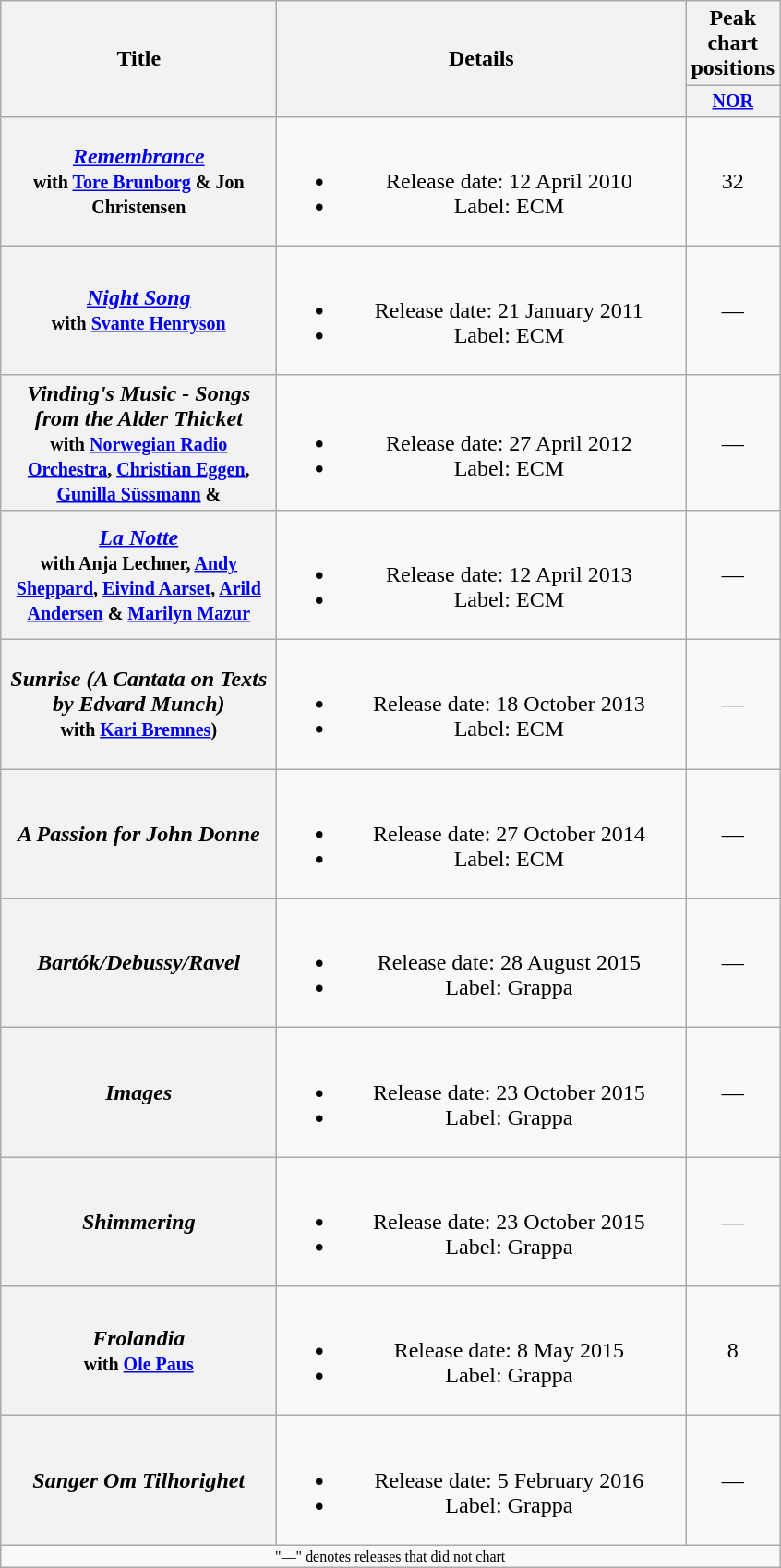<table class="wikitable plainrowheaders" style="text-align:center;">
<tr>
<th rowspan="2" style="width:12em;">Title</th>
<th rowspan="2" style="width:18em;">Details</th>
<th>Peak chart positions</th>
</tr>
<tr style="font-size:smaller;">
<th style="width:4em;"><a href='#'>NOR</a><br></th>
</tr>
<tr>
<th scope="row"><em><a href='#'>Remembrance</a></em><br><small> with <a href='#'>Tore Brunborg</a> & Jon Christensen</small></th>
<td><br><ul><li>Release date: 12 April 2010</li><li>Label: ECM</li></ul></td>
<td>32</td>
</tr>
<tr>
<th scope="row"><em><a href='#'>Night Song</a></em><br><small> with <a href='#'>Svante Henryson</a></small></th>
<td><br><ul><li>Release date: 21 January 2011</li><li>Label: ECM</li></ul></td>
<td>—</td>
</tr>
<tr>
<th scope="row"><em>Vinding's Music - Songs from the Alder Thicket</em> <br><small>with <a href='#'>Norwegian Radio Orchestra</a>, <a href='#'>Christian Eggen</a>, <a href='#'>Gunilla Süssmann</a> & </small></th>
<td><br><ul><li>Release date: 27 April 2012</li><li>Label: ECM</li></ul></td>
<td>—</td>
</tr>
<tr>
<th scope="row"><em><a href='#'>La Notte</a></em><br><small> with Anja Lechner, <a href='#'>Andy Sheppard</a>, <a href='#'>Eivind Aarset</a>, <a href='#'>Arild Andersen</a> & <a href='#'>Marilyn Mazur</a></small></th>
<td><br><ul><li>Release date: 12 April 2013</li><li>Label: ECM</li></ul></td>
<td>—</td>
</tr>
<tr>
<th scope="row"><em>Sunrise (A Cantata on Texts by Edvard Munch)</em> <br><small>with <a href='#'>Kari Bremnes</a>)</small></th>
<td><br><ul><li>Release date: 18 October 2013</li><li>Label: ECM</li></ul></td>
<td>—</td>
</tr>
<tr>
<th scope="row"><em>A Passion for John Donne</em></th>
<td><br><ul><li>Release date: 27 October 2014</li><li>Label: ECM</li></ul></td>
<td>—</td>
</tr>
<tr>
<th scope="row"><em>Bartók/Debussy/Ravel</em></th>
<td><br><ul><li>Release date: 28 August 2015</li><li>Label: Grappa</li></ul></td>
<td>—</td>
</tr>
<tr>
<th scope="row"><em>Images</em></th>
<td><br><ul><li>Release date: 23 October 2015</li><li>Label: Grappa</li></ul></td>
<td>—</td>
</tr>
<tr>
<th scope="row"><em>Shimmering</em></th>
<td><br><ul><li>Release date: 23 October 2015</li><li>Label: Grappa</li></ul></td>
<td>—</td>
</tr>
<tr>
<th scope="row"><em>Frolandia</em><br><small>  with <a href='#'>Ole Paus</a> </small></th>
<td><br><ul><li>Release date: 8 May 2015</li><li>Label: Grappa</li></ul></td>
<td>8</td>
</tr>
<tr>
<th scope="row"><em>Sanger Om Tilhorighet</em></th>
<td><br><ul><li>Release date: 5 February 2016</li><li>Label: Grappa</li></ul></td>
<td>—</td>
</tr>
<tr>
<td colspan="4" style="font-size:8pt">"—" denotes releases that did not chart</td>
</tr>
</table>
